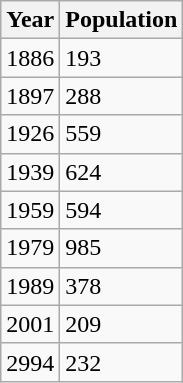<table class="wikitable">
<tr>
<th>Year</th>
<th>Population</th>
</tr>
<tr>
<td>1886</td>
<td>193</td>
</tr>
<tr>
<td>1897</td>
<td>288</td>
</tr>
<tr>
<td>1926</td>
<td>559</td>
</tr>
<tr>
<td>1939</td>
<td>624</td>
</tr>
<tr>
<td>1959</td>
<td>594</td>
</tr>
<tr>
<td>1979</td>
<td>985</td>
</tr>
<tr>
<td>1989</td>
<td>378</td>
</tr>
<tr>
<td>2001</td>
<td>209</td>
</tr>
<tr>
<td>2994</td>
<td>232</td>
</tr>
</table>
